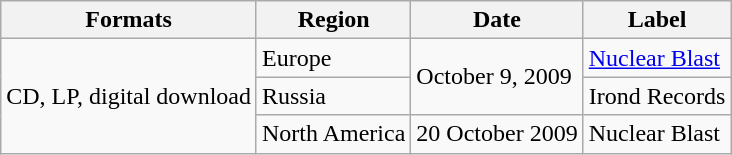<table class="wikitable plainrowheaders">
<tr>
<th scope="col">Formats</th>
<th scope="col">Region</th>
<th scope="col">Date</th>
<th scope="col">Label</th>
</tr>
<tr>
<td rowspan=3>CD, LP, digital download</td>
<td>Europe</td>
<td rowspan=2>October 9, 2009</td>
<td><a href='#'>Nuclear Blast</a></td>
</tr>
<tr>
<td>Russia</td>
<td>Irond Records</td>
</tr>
<tr>
<td>North America</td>
<td>20 October 2009</td>
<td>Nuclear Blast</td>
</tr>
</table>
